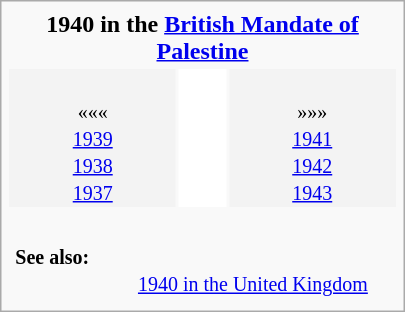<table class="infobox" style="text-align: center; width: 270px">
<tr>
<td align="center" colspan="3"><strong>1940 in the <a href='#'>British Mandate of Palestine</a></strong></td>
</tr>
<tr>
<td style="background-color: #f3f3f3"><br><small>«««<br><a href='#'>1939</a><br><a href='#'>1938</a><br><a href='#'>1937</a></small></td>
<td style="background: white" align="center"><br><table style="background: inherit">
<tr valign="top">
<td align="center"><br><div><br></div></td>
</tr>
</table>
</td>
<td style="background-color: #f3f3f3"><br><small>»»»<br><a href='#'>1941</a><br><a href='#'>1942</a><br><a href='#'>1943</a></small></td>
</tr>
<tr valign="top">
<td colspan="3"><br><table style="width: 100%; border-width: 0; margin: 0; padding: 0; border-collapse: yes">
<tr valign="top">
<th style="text-align: left"><small><strong>See also:</strong></small></th>
<td></td>
<td><br><small><a href='#'>1940 in the United Kingdom</a></small></td>
</tr>
</table>
</td>
</tr>
</table>
